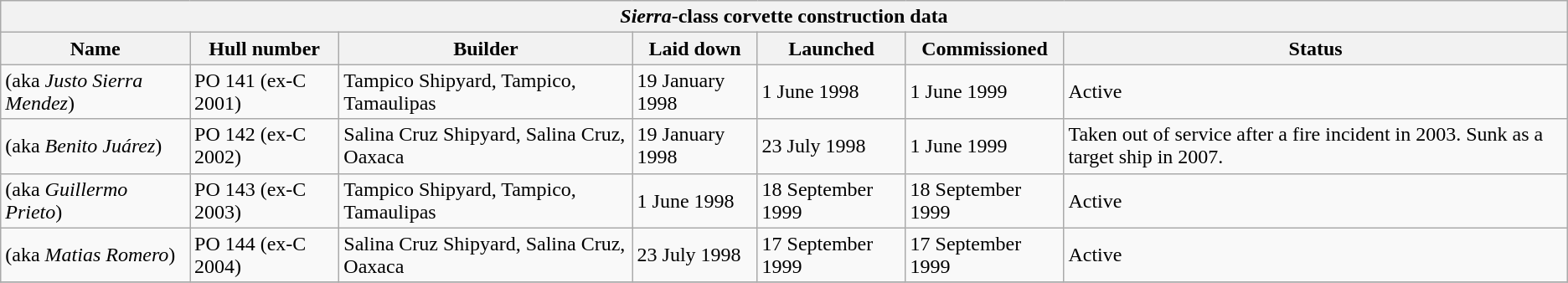<table border="1" class="wikitable">
<tr>
<th colspan=7><em>Sierra</em>-class corvette construction data</th>
</tr>
<tr>
<th scope="col">Name</th>
<th scope="col">Hull number</th>
<th scope="col">Builder</th>
<th scope="col">Laid down</th>
<th scope="col">Launched</th>
<th scope="col">Commissioned</th>
<th scope="col">Status</th>
</tr>
<tr>
<td> (aka <em>Justo Sierra Mendez</em>)</td>
<td>PO 141 (ex-C 2001)</td>
<td>Tampico Shipyard, Tampico, Tamaulipas</td>
<td>19 January 1998</td>
<td>1 June 1998</td>
<td>1 June 1999</td>
<td>Active</td>
</tr>
<tr>
<td> (aka <em>Benito Juárez</em>)</td>
<td>PO 142 (ex-C 2002)</td>
<td>Salina Cruz Shipyard, Salina Cruz, Oaxaca</td>
<td>19 January 1998</td>
<td>23 July 1998</td>
<td>1 June 1999</td>
<td>Taken out of service after a fire incident in 2003. Sunk as a target ship in 2007.</td>
</tr>
<tr>
<td> (aka <em>Guillermo Prieto</em>)</td>
<td>PO 143 (ex-C 2003)</td>
<td>Tampico Shipyard, Tampico, Tamaulipas</td>
<td>1 June 1998</td>
<td>18 September 1999</td>
<td>18 September 1999</td>
<td>Active</td>
</tr>
<tr>
<td> (aka <em>Matias Romero</em>)</td>
<td>PO 144 (ex-C 2004)</td>
<td>Salina Cruz Shipyard, Salina Cruz, Oaxaca</td>
<td>23 July 1998</td>
<td>17 September 1999</td>
<td>17 September 1999</td>
<td>Active</td>
</tr>
<tr>
</tr>
</table>
